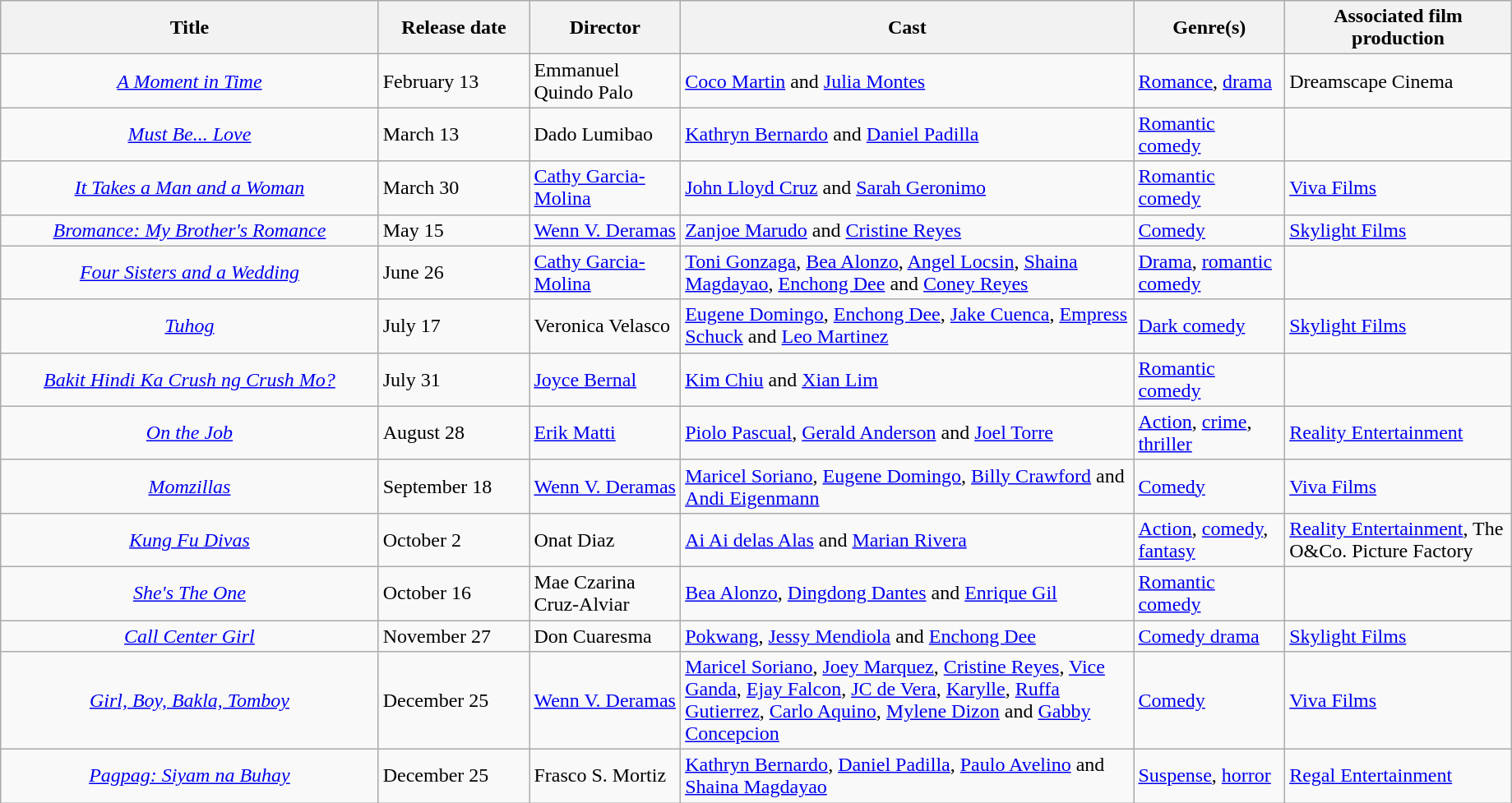<table class="wikitable" style="width:97%">
<tr>
<th style="width:25%;">Title</th>
<th style="width:10%;">Release date</th>
<th style="width:10%;">Director</th>
<th style="width:30%;">Cast</th>
<th style="width:10%;">Genre(s)</th>
<th style="width:15%;">Associated film production</th>
</tr>
<tr>
<td style="text-align:center;"><em><a href='#'>A Moment in Time</a></em></td>
<td>February 13</td>
<td>Emmanuel Quindo Palo</td>
<td><a href='#'>Coco Martin</a> and <a href='#'>Julia Montes</a></td>
<td><a href='#'>Romance</a>, <a href='#'>drama</a></td>
<td>Dreamscape Cinema</td>
</tr>
<tr>
<td style="text-align:center;"><em><a href='#'>Must Be... Love</a></em></td>
<td>March 13</td>
<td>Dado Lumibao</td>
<td><a href='#'>Kathryn Bernardo</a> and <a href='#'>Daniel Padilla</a></td>
<td><a href='#'>Romantic comedy</a></td>
<td></td>
</tr>
<tr>
<td style="text-align:center;"><em><a href='#'>It Takes a Man and a Woman</a></em></td>
<td>March 30</td>
<td><a href='#'>Cathy Garcia-Molina</a></td>
<td><a href='#'>John Lloyd Cruz</a> and <a href='#'>Sarah Geronimo</a></td>
<td><a href='#'>Romantic comedy</a></td>
<td><a href='#'>Viva Films</a></td>
</tr>
<tr>
<td style="text-align:center;"><em><a href='#'>Bromance: My Brother's Romance</a></em></td>
<td>May 15</td>
<td><a href='#'>Wenn V. Deramas</a></td>
<td><a href='#'>Zanjoe Marudo</a> and <a href='#'>Cristine Reyes</a></td>
<td><a href='#'>Comedy</a></td>
<td><a href='#'>Skylight Films</a></td>
</tr>
<tr>
<td style="text-align:center;"><em><a href='#'>Four Sisters and a Wedding</a></em></td>
<td>June 26</td>
<td><a href='#'>Cathy Garcia-Molina</a></td>
<td><a href='#'>Toni Gonzaga</a>, <a href='#'>Bea Alonzo</a>, <a href='#'>Angel Locsin</a>, <a href='#'>Shaina Magdayao</a>, <a href='#'>Enchong Dee</a> and <a href='#'>Coney Reyes</a></td>
<td><a href='#'>Drama</a>, <a href='#'>romantic comedy</a></td>
<td></td>
</tr>
<tr>
<td style="text-align:center;"><em><a href='#'>Tuhog</a></em></td>
<td>July 17</td>
<td>Veronica Velasco</td>
<td><a href='#'>Eugene Domingo</a>, <a href='#'>Enchong Dee</a>, <a href='#'>Jake Cuenca</a>, <a href='#'>Empress Schuck</a> and <a href='#'>Leo Martinez</a></td>
<td><a href='#'>Dark comedy</a></td>
<td><a href='#'>Skylight Films</a></td>
</tr>
<tr>
<td style="text-align:center;"><em><a href='#'>Bakit Hindi Ka Crush ng Crush Mo?</a></em></td>
<td>July 31</td>
<td><a href='#'>Joyce Bernal</a></td>
<td><a href='#'>Kim Chiu</a> and <a href='#'>Xian Lim</a></td>
<td><a href='#'>Romantic comedy</a></td>
<td></td>
</tr>
<tr>
<td style="text-align:center;"><em><a href='#'>On the Job</a></em></td>
<td>August 28</td>
<td><a href='#'>Erik Matti</a></td>
<td><a href='#'>Piolo Pascual</a>, <a href='#'>Gerald Anderson</a> and <a href='#'>Joel Torre</a></td>
<td><a href='#'>Action</a>, <a href='#'>crime</a>, <a href='#'>thriller</a></td>
<td><a href='#'>Reality Entertainment</a></td>
</tr>
<tr>
<td style="text-align:center;"><em><a href='#'>Momzillas</a></em></td>
<td>September 18</td>
<td><a href='#'>Wenn V. Deramas</a></td>
<td><a href='#'>Maricel Soriano</a>, <a href='#'>Eugene Domingo</a>, <a href='#'>Billy Crawford</a> and <a href='#'>Andi Eigenmann</a></td>
<td><a href='#'>Comedy</a></td>
<td><a href='#'>Viva Films</a></td>
</tr>
<tr>
<td style="text-align:center;"><em><a href='#'>Kung Fu Divas</a></em></td>
<td>October 2</td>
<td>Onat Diaz</td>
<td><a href='#'>Ai Ai delas Alas</a> and <a href='#'>Marian Rivera</a></td>
<td><a href='#'>Action</a>, <a href='#'>comedy</a>, <a href='#'>fantasy</a></td>
<td><a href='#'>Reality Entertainment</a>, The O&Co. Picture Factory</td>
</tr>
<tr>
<td style="text-align:center;"><em><a href='#'>She's The One</a></em></td>
<td>October 16</td>
<td>Mae Czarina Cruz-Alviar</td>
<td><a href='#'>Bea Alonzo</a>, <a href='#'>Dingdong Dantes</a> and <a href='#'>Enrique Gil</a></td>
<td><a href='#'>Romantic comedy</a></td>
<td></td>
</tr>
<tr>
<td style="text-align:center;"><em><a href='#'>Call Center Girl</a></em></td>
<td>November 27</td>
<td>Don Cuaresma</td>
<td><a href='#'>Pokwang</a>, <a href='#'>Jessy Mendiola</a> and <a href='#'>Enchong Dee</a></td>
<td><a href='#'>Comedy drama</a></td>
<td><a href='#'>Skylight Films</a></td>
</tr>
<tr>
<td style="text-align:center;"><em><a href='#'>Girl, Boy, Bakla, Tomboy</a></em></td>
<td>December 25</td>
<td><a href='#'>Wenn V. Deramas</a></td>
<td><a href='#'>Maricel Soriano</a>, <a href='#'>Joey Marquez</a>, <a href='#'>Cristine Reyes</a>, <a href='#'>Vice Ganda</a>, <a href='#'>Ejay Falcon</a>, <a href='#'>JC de Vera</a>, <a href='#'>Karylle</a>, <a href='#'>Ruffa Gutierrez</a>, <a href='#'>Carlo Aquino</a>, <a href='#'>Mylene Dizon</a> and <a href='#'>Gabby Concepcion</a></td>
<td><a href='#'>Comedy</a></td>
<td><a href='#'>Viva Films</a></td>
</tr>
<tr>
<td style="text-align:center;"><em><a href='#'>Pagpag: Siyam na Buhay</a></em></td>
<td>December 25</td>
<td>Frasco S. Mortiz</td>
<td><a href='#'>Kathryn Bernardo</a>, <a href='#'>Daniel Padilla</a>, <a href='#'>Paulo Avelino</a> and <a href='#'>Shaina Magdayao</a></td>
<td><a href='#'>Suspense</a>, <a href='#'>horror</a></td>
<td><a href='#'>Regal Entertainment</a></td>
</tr>
</table>
